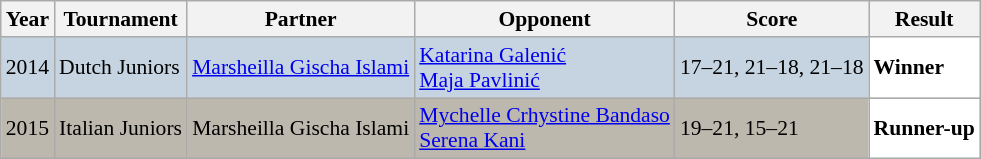<table class="sortable wikitable" style="font-size: 90%;">
<tr>
<th>Year</th>
<th>Tournament</th>
<th>Partner</th>
<th>Opponent</th>
<th>Score</th>
<th>Result</th>
</tr>
<tr style="background:#C6D4E1">
<td align="center">2014</td>
<td align="left">Dutch Juniors</td>
<td align="left"> <a href='#'>Marsheilla Gischa Islami</a></td>
<td align="left"> <a href='#'>Katarina Galenić</a><br> <a href='#'>Maja Pavlinić</a></td>
<td align="left">17–21, 21–18, 21–18</td>
<td style="text-align:left; background:white"> <strong>Winner</strong></td>
</tr>
<tr style="background:#BDB8AD">
<td align="center">2015</td>
<td align="left">Italian Juniors</td>
<td align="left"> Marsheilla Gischa Islami</td>
<td align="left"> <a href='#'>Mychelle Crhystine Bandaso</a><br> <a href='#'>Serena Kani</a></td>
<td align="left">19–21, 15–21</td>
<td style="text-align:left; background:white"> <strong>Runner-up</strong></td>
</tr>
</table>
